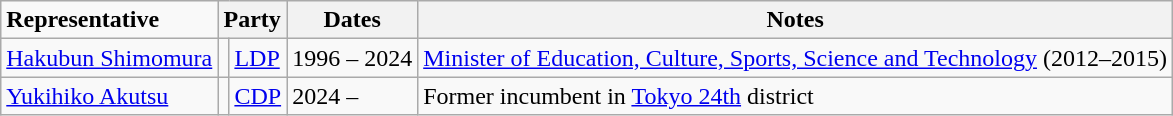<table class="wikitable">
<tr>
<td><strong>Representative</strong></td>
<th colspan="2">Party</th>
<th>Dates</th>
<th>Notes</th>
</tr>
<tr>
<td><a href='#'>Hakubun Shimomura</a></td>
<td bgcolor=></td>
<td><a href='#'>LDP</a></td>
<td>1996 – 2024</td>
<td><a href='#'>Minister of Education, Culture, Sports, Science and Technology</a> (2012–2015)</td>
</tr>
<tr>
<td><a href='#'>Yukihiko Akutsu</a></td>
<td bgcolor=></td>
<td><a href='#'>CDP</a></td>
<td>2024 –</td>
<td>Former incumbent in <a href='#'>Tokyo 24th</a> district</td>
</tr>
</table>
